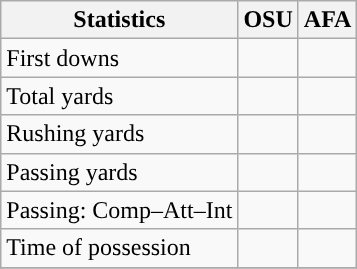<table class="wikitable" style="float: left;">
<tr>
<th>Statistics</th>
<th>OSU</th>
<th>AFA</th>
</tr>
<tr>
<td>First downs</td>
<td></td>
<td></td>
</tr>
<tr>
<td>Total yards</td>
<td></td>
<td></td>
</tr>
<tr>
<td>Rushing yards</td>
<td></td>
<td></td>
</tr>
<tr>
<td>Passing yards</td>
<td></td>
<td></td>
</tr>
<tr>
<td>Passing: Comp–Att–Int</td>
<td></td>
<td></td>
</tr>
<tr>
<td>Time of possession</td>
<td></td>
<td></td>
</tr>
<tr>
</tr>
</table>
